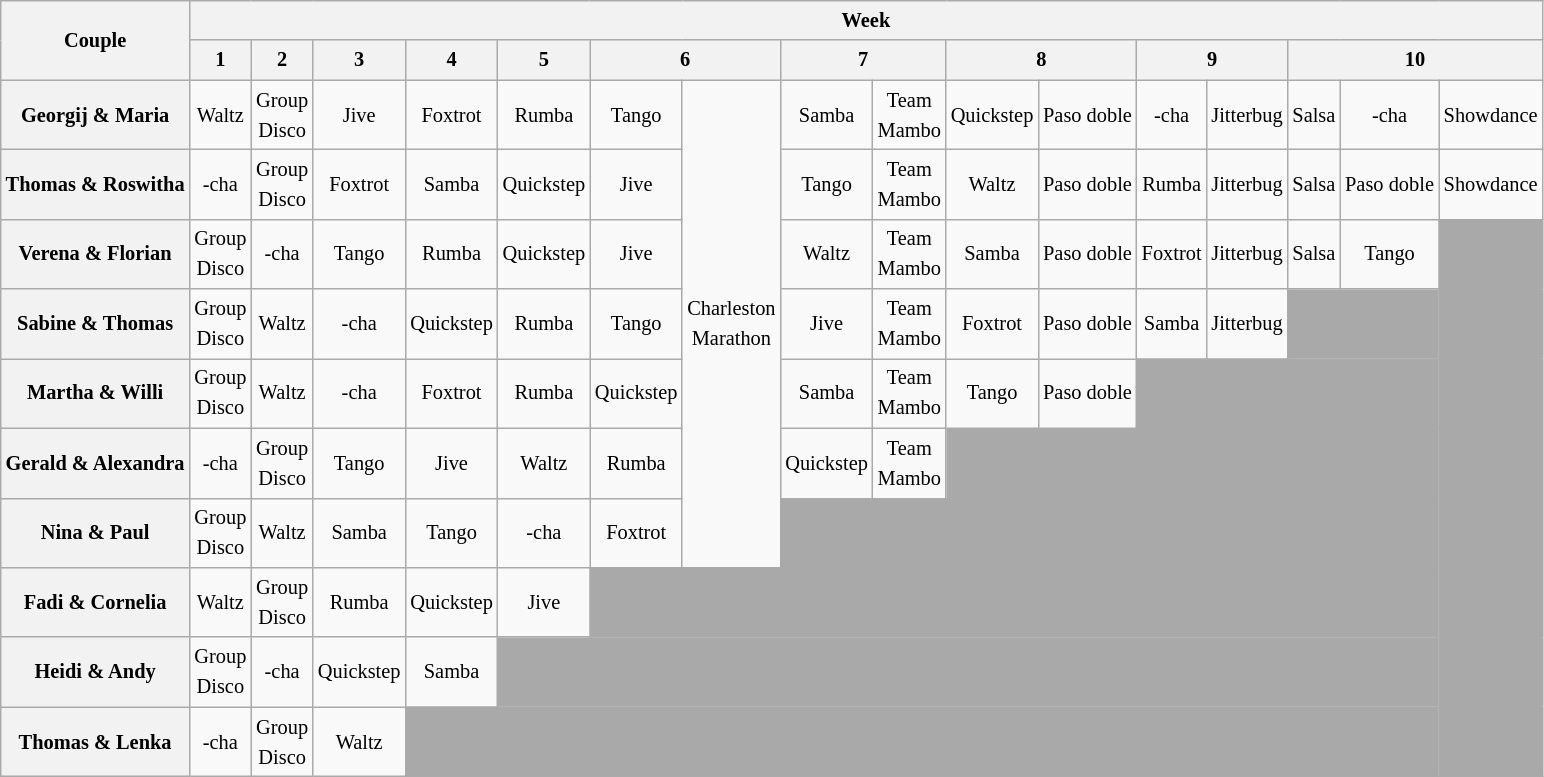<table class="wikitable unsortable" style="text-align:center; font-size:85%; line-height:20px">
<tr>
<th scope="col" rowspan="2">Couple</th>
<th colspan="16">Week</th>
</tr>
<tr>
<th scope="col">1</th>
<th scope="col">2</th>
<th scope="col">3</th>
<th scope="col">4</th>
<th scope="col">5</th>
<th scope="col" colspan="2">6</th>
<th scope="col" colspan="2">7</th>
<th scope="col" colspan="2">8</th>
<th scope="col" colspan="2">9</th>
<th colspan="3" scope="col">10</th>
</tr>
<tr>
<th scope="row" height="40px">Georgij & Maria</th>
<td>Waltz</td>
<td>Group<br>Disco</td>
<td>Jive</td>
<td>Foxtrot</td>
<td>Rumba</td>
<td>Tango</td>
<td rowspan="7">Charleston<br>Marathon</td>
<td>Samba</td>
<td>Team<br>Mambo</td>
<td>Quickstep</td>
<td>Paso doble</td>
<td>-cha</td>
<td>Jitterbug</td>
<td>Salsa</td>
<td>-cha</td>
<td>Showdance</td>
</tr>
<tr>
<th scope="row" height="40px">Thomas & Roswitha</th>
<td>-cha</td>
<td>Group<br>Disco</td>
<td>Foxtrot</td>
<td>Samba</td>
<td>Quickstep</td>
<td>Jive</td>
<td>Tango</td>
<td>Team<br>Mambo</td>
<td>Waltz</td>
<td>Paso doble</td>
<td>Rumba</td>
<td>Jitterbug</td>
<td>Salsa</td>
<td>Paso doble</td>
<td>Showdance</td>
</tr>
<tr>
<th scope="row" height="40px">Verena & Florian</th>
<td>Group<br>Disco</td>
<td>-cha</td>
<td>Tango</td>
<td>Rumba</td>
<td>Quickstep</td>
<td>Jive</td>
<td>Waltz</td>
<td>Team<br>Mambo</td>
<td>Samba</td>
<td>Paso doble</td>
<td>Foxtrot</td>
<td>Jitterbug</td>
<td>Salsa</td>
<td>Tango</td>
<td rowspan="8" bgcolor="darkgray"></td>
</tr>
<tr>
<th scope="row" height="40px">Sabine & Thomas</th>
<td>Group<br>Disco</td>
<td>Waltz</td>
<td>-cha</td>
<td>Quickstep</td>
<td>Rumba</td>
<td>Tango</td>
<td>Jive</td>
<td>Team<br>Mambo</td>
<td>Foxtrot</td>
<td>Paso doble</td>
<td>Samba</td>
<td>Jitterbug</td>
<td colspan="2" bgcolor="darkgray"></td>
</tr>
<tr>
<th scope="row" height="40px">Martha & Willi</th>
<td>Group<br>Disco</td>
<td>Waltz</td>
<td>-cha</td>
<td>Foxtrot</td>
<td>Rumba</td>
<td>Quickstep</td>
<td>Samba</td>
<td>Team<br>Mambo</td>
<td>Tango</td>
<td>Paso doble</td>
<td colspan="4" bgcolor="darkgray"></td>
</tr>
<tr>
<th scope="row" height="40px">Gerald & Alexandra</th>
<td>-cha</td>
<td>Group<br>Disco</td>
<td>Tango</td>
<td>Jive</td>
<td>Waltz</td>
<td>Rumba</td>
<td>Quickstep</td>
<td>Team<br>Mambo</td>
<td colspan="6" bgcolor="darkgray"></td>
</tr>
<tr>
<th scope="row" height="40px">Nina & Paul</th>
<td>Group<br>Disco</td>
<td>Waltz</td>
<td>Samba</td>
<td>Tango</td>
<td>-cha</td>
<td>Foxtrot</td>
<td colspan="8" bgcolor="darkgray"></td>
</tr>
<tr>
<th scope="row" height="40px">Fadi & Cornelia</th>
<td>Waltz</td>
<td>Group<br>Disco</td>
<td>Rumba</td>
<td>Quickstep</td>
<td>Jive</td>
<td colspan="10" bgcolor="darkgray"></td>
</tr>
<tr>
<th scope="row" height="40px">Heidi & Andy</th>
<td>Group<br>Disco</td>
<td>-cha</td>
<td>Quickstep</td>
<td>Samba</td>
<td colspan="11" bgcolor="darkgray"></td>
</tr>
<tr>
<th scope="row" height="40px">Thomas & Lenka</th>
<td>-cha</td>
<td>Group<br>Disco</td>
<td>Waltz</td>
<td colspan="12" bgcolor="darkgray"></td>
</tr>
</table>
